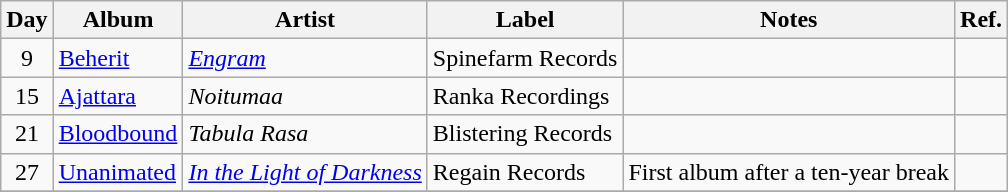<table class="wikitable">
<tr>
<th>Day</th>
<th>Album</th>
<th>Artist</th>
<th>Label</th>
<th>Notes</th>
<th>Ref.</th>
</tr>
<tr>
<td rowspan="1" style="text-align:center;">9</td>
<td><a href='#'>Beherit</a></td>
<td><em><a href='#'>Engram</a></em></td>
<td>Spinefarm Records</td>
<td></td>
<td></td>
</tr>
<tr>
<td rowspan="1" style="text-align:center;">15</td>
<td><a href='#'>Ajattara</a></td>
<td><em>Noitumaa</em></td>
<td>Ranka Recordings</td>
<td></td>
<td></td>
</tr>
<tr>
<td rowspan="1" style="text-align:center;">21</td>
<td><a href='#'>Bloodbound</a></td>
<td><em>Tabula Rasa</em></td>
<td>Blistering Records</td>
<td></td>
<td></td>
</tr>
<tr>
<td rowspan="1" style="text-align:center;">27</td>
<td><a href='#'>Unanimated</a></td>
<td><em><a href='#'>In the Light of Darkness</a></em></td>
<td>Regain Records</td>
<td>First album after a ten-year break</td>
<td></td>
</tr>
<tr>
</tr>
</table>
